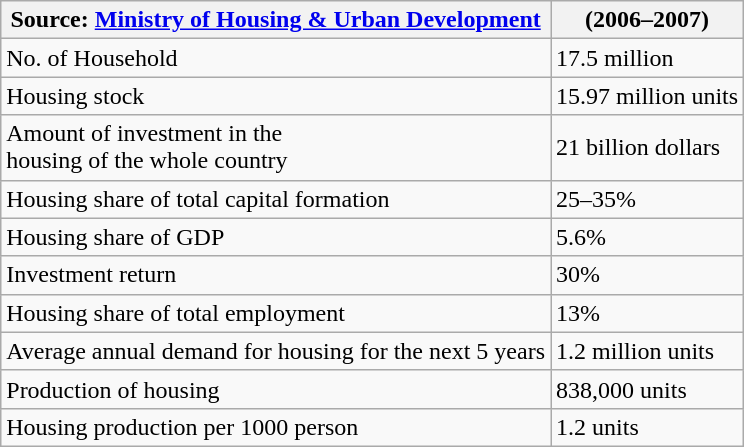<table class="wikitable">
<tr>
<th>Source: <a href='#'>
Ministry of Housing & Urban Development</a></th>
<th>(2006–2007)</th>
</tr>
<tr>
<td>No. of Household</td>
<td>17.5 million</td>
</tr>
<tr>
<td>Housing stock</td>
<td>15.97 million units</td>
</tr>
<tr>
<td>Amount of investment in the<br>housing of the whole country</td>
<td>21 billion dollars</td>
</tr>
<tr>
<td>Housing share of total capital formation</td>
<td>25–35%</td>
</tr>
<tr>
<td>Housing share of GDP</td>
<td>5.6%</td>
</tr>
<tr>
<td>Investment return</td>
<td>30%</td>
</tr>
<tr>
<td>Housing share of total employment</td>
<td>13%</td>
</tr>
<tr>
<td>Average annual demand for housing for the next 5 years</td>
<td>1.2 million units</td>
</tr>
<tr>
<td>Production of housing</td>
<td>838,000 units</td>
</tr>
<tr>
<td>Housing production per 1000 person</td>
<td>1.2 units</td>
</tr>
</table>
